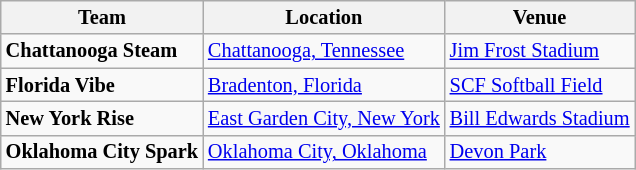<table class="wikitable" style="font-size:85%">
<tr>
<th>Team</th>
<th>Location</th>
<th>Venue</th>
</tr>
<tr>
<td><strong>Chattanooga Steam</strong></td>
<td><a href='#'>Chattanooga, Tennessee</a></td>
<td><a href='#'>Jim Frost Stadium</a></td>
</tr>
<tr>
<td><strong>Florida Vibe</strong></td>
<td><a href='#'>Bradenton, Florida</a></td>
<td><a href='#'>SCF Softball Field</a></td>
</tr>
<tr>
<td><strong>New York Rise</strong></td>
<td><a href='#'>East Garden City, New York</a></td>
<td><a href='#'>Bill Edwards Stadium</a></td>
</tr>
<tr>
<td><strong>Oklahoma City Spark</strong></td>
<td><a href='#'>Oklahoma City, Oklahoma</a></td>
<td><a href='#'>Devon Park</a></td>
</tr>
</table>
